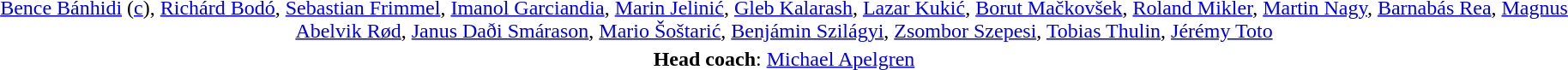<table style="text-align: center; margin-top: 1em; margin-left: auto; margin-right: auto">
<tr>
<td><a href='#'>Bence Bánhidi</a> (<a href='#'>c</a>), <a href='#'>Richárd Bodó</a>, <a href='#'>Sebastian Frimmel</a>, <a href='#'>Imanol Garciandia</a>, <a href='#'>Marin Jelinić</a>, <a href='#'>Gleb Kalarash</a>, <a href='#'>Lazar Kukić</a>, <a href='#'>Borut Mačkovšek</a>, <a href='#'>Roland Mikler</a>, <a href='#'>Martin Nagy</a>, <a href='#'>Barnabás Rea</a>, <a href='#'>Magnus Abelvik Rød</a>, <a href='#'>Janus Daði Smárason</a>, <a href='#'>Mario Šoštarić</a>, <a href='#'>Benjámin Szilágyi</a>, <a href='#'>Zsombor Szepesi</a>, <a href='#'>Tobias Thulin</a>, <a href='#'>Jérémy Toto</a></td>
</tr>
<tr>
<td><strong>Head coach</strong>: <a href='#'>Michael Apelgren</a></td>
</tr>
</table>
